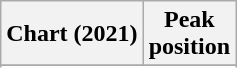<table class="wikitable sortable plainrowheaders" style="text-align:center">
<tr>
<th scope="col">Chart (2021)</th>
<th scope="col">Peak<br>position</th>
</tr>
<tr>
</tr>
<tr>
</tr>
<tr>
</tr>
<tr>
</tr>
<tr>
</tr>
</table>
